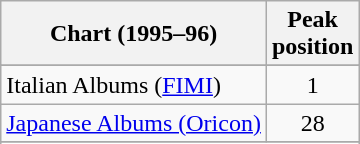<table class="wikitable sortable">
<tr>
<th>Chart (1995–96)</th>
<th>Peak<br>position</th>
</tr>
<tr>
</tr>
<tr>
</tr>
<tr>
</tr>
<tr>
</tr>
<tr>
</tr>
<tr>
</tr>
<tr>
</tr>
<tr>
<td align="left">Italian Albums (<a href='#'>FIMI</a>)</td>
<td align="center">1</td>
</tr>
<tr>
<td><a href='#'>Japanese Albums (Oricon)</a></td>
<td align="center">28</td>
</tr>
<tr>
</tr>
<tr>
</tr>
<tr>
</tr>
<tr>
</tr>
<tr>
</tr>
<tr>
</tr>
</table>
